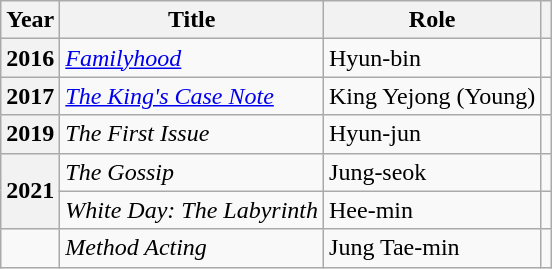<table class="wikitable sortable plainrowheaders">
<tr>
<th scope="col">Year</th>
<th scope="col">Title</th>
<th scope="col">Role</th>
<th scope="col" class="unsortable"></th>
</tr>
<tr>
<th scope="row">2016</th>
<td><em><a href='#'>Familyhood</a></em></td>
<td>Hyun-bin</td>
<td></td>
</tr>
<tr>
<th scope="row">2017</th>
<td><em><a href='#'>The King's Case Note</a></em></td>
<td>King Yejong (Young)</td>
<td></td>
</tr>
<tr>
<th scope="row">2019</th>
<td><em>The First Issue</em></td>
<td>Hyun-jun</td>
<td></td>
</tr>
<tr>
<th scope="row" rowspan=2>2021</th>
<td><em>The Gossip</em></td>
<td>Jung-seok</td>
<td></td>
</tr>
<tr>
<td><em>White Day: The Labyrinth</em></td>
<td>Hee-min</td>
<td></td>
</tr>
<tr>
<td></td>
<td><em>Method Acting</em></td>
<td>Jung Tae-min</td>
<td></td>
</tr>
</table>
